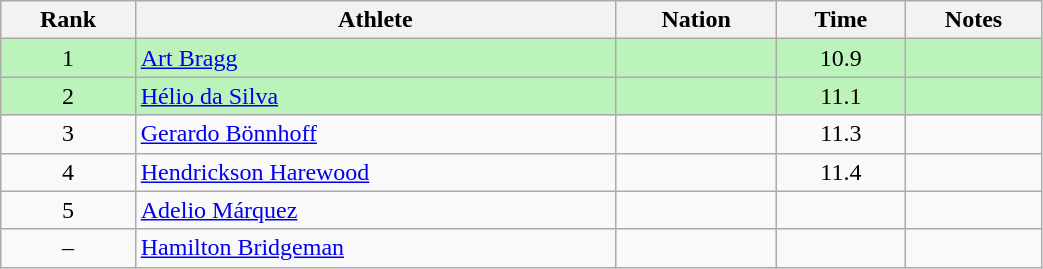<table class="wikitable sortable" style="text-align:center;width: 55%;">
<tr>
<th scope="col">Rank</th>
<th scope="col">Athlete</th>
<th scope="col">Nation</th>
<th scope="col">Time</th>
<th scope="col">Notes</th>
</tr>
<tr bgcolor="#bbf3bb">
<td>1</td>
<td align=left><a href='#'>Art Bragg</a></td>
<td align=left></td>
<td>10.9</td>
<td></td>
</tr>
<tr bgcolor="#bbf3bb">
<td>2</td>
<td align=left><a href='#'>Hélio da Silva</a></td>
<td align=left></td>
<td>11.1</td>
<td></td>
</tr>
<tr>
<td>3</td>
<td align=left><a href='#'>Gerardo Bönnhoff</a></td>
<td align=left></td>
<td>11.3</td>
<td></td>
</tr>
<tr>
<td>4</td>
<td align=left><a href='#'>Hendrickson Harewood</a></td>
<td align=left></td>
<td>11.4</td>
<td></td>
</tr>
<tr>
<td>5</td>
<td align=left><a href='#'>Adelio Márquez</a></td>
<td align=left></td>
<td></td>
<td></td>
</tr>
<tr>
<td>–</td>
<td align=left><a href='#'>Hamilton Bridgeman</a></td>
<td align=left></td>
<td></td>
<td></td>
</tr>
</table>
